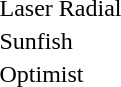<table>
<tr>
<td>Laser Radial<br></td>
<td></td>
<td></td>
<td></td>
</tr>
<tr>
<td>Sunfish<br></td>
<td></td>
<td></td>
<td></td>
</tr>
<tr>
<td>Optimist<br></td>
<td></td>
<td></td>
<td></td>
</tr>
</table>
